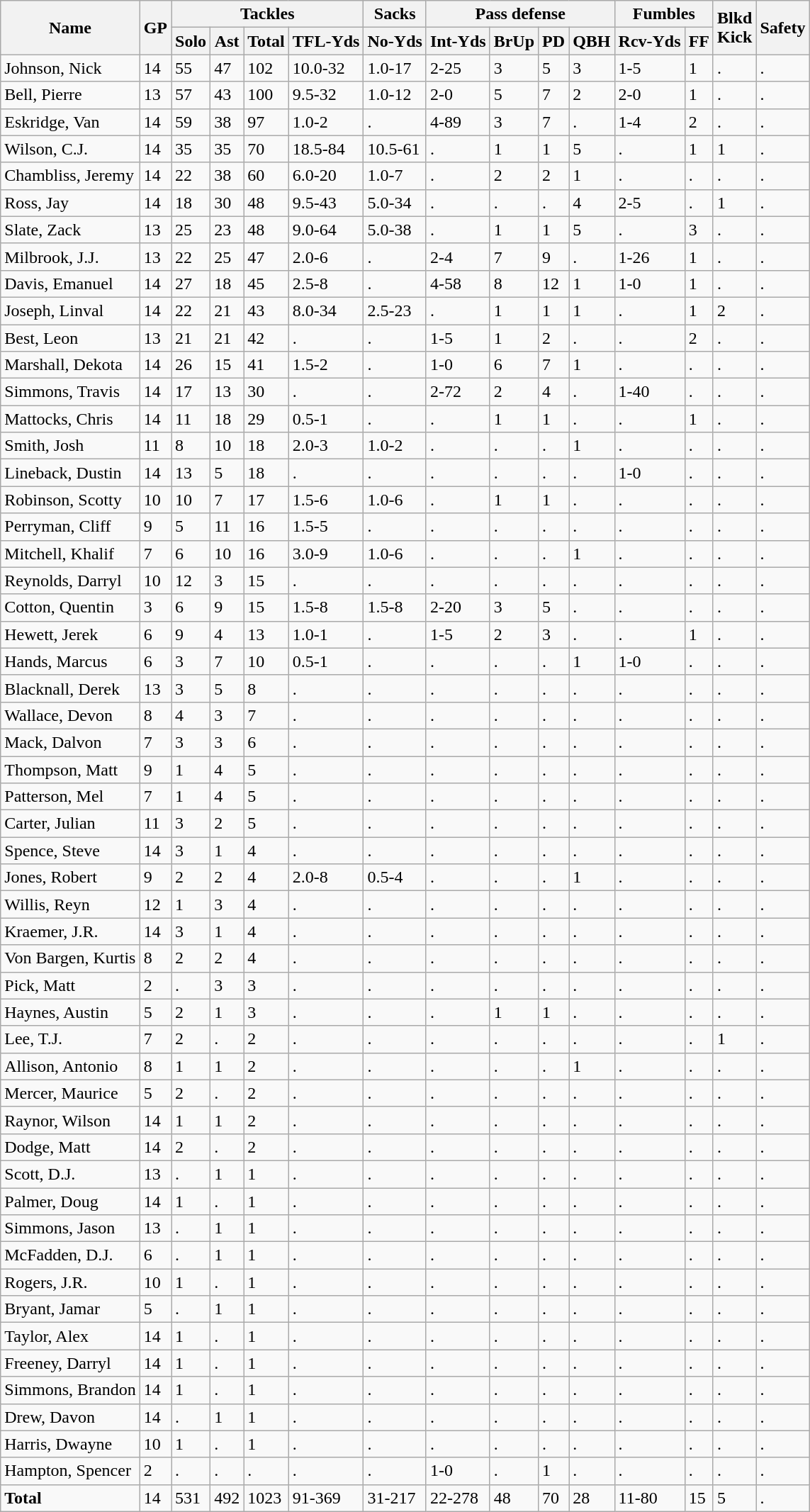<table class="wikitable" style="white-space:nowrap;">
<tr>
<th rowspan="2">Name</th>
<th rowspan="2">GP</th>
<th colspan="4">Tackles</th>
<th>Sacks</th>
<th colspan="4">Pass defense</th>
<th colspan="2">Fumbles</th>
<th rowspan="2">Blkd<br>Kick</th>
<th rowspan="2">Safety</th>
</tr>
<tr>
<th>Solo</th>
<th>Ast</th>
<th>Total</th>
<th>TFL-Yds</th>
<th>No-Yds</th>
<th>Int-Yds</th>
<th>BrUp</th>
<th>PD</th>
<th>QBH</th>
<th>Rcv-Yds</th>
<th>FF</th>
</tr>
<tr>
<td>Johnson, Nick</td>
<td>14</td>
<td>55</td>
<td>47</td>
<td>102</td>
<td>10.0-32</td>
<td>1.0-17</td>
<td>2-25</td>
<td>3</td>
<td>5</td>
<td>3</td>
<td>1-5</td>
<td>1</td>
<td>.</td>
<td>.</td>
</tr>
<tr>
<td>Bell, Pierre</td>
<td>13</td>
<td>57</td>
<td>43</td>
<td>100</td>
<td>9.5-32</td>
<td>1.0-12</td>
<td>2-0</td>
<td>5</td>
<td>7</td>
<td>2</td>
<td>2-0</td>
<td>1</td>
<td>.</td>
<td>.</td>
</tr>
<tr>
<td>Eskridge, Van</td>
<td>14</td>
<td>59</td>
<td>38</td>
<td>97</td>
<td>1.0-2</td>
<td>.</td>
<td>4-89</td>
<td>3</td>
<td>7</td>
<td>.</td>
<td>1-4</td>
<td>2</td>
<td>.</td>
<td>.</td>
</tr>
<tr>
<td>Wilson, C.J.</td>
<td>14</td>
<td>35</td>
<td>35</td>
<td>70</td>
<td>18.5-84</td>
<td>10.5-61</td>
<td>.</td>
<td>1</td>
<td>1</td>
<td>5</td>
<td>.</td>
<td>1</td>
<td>1</td>
<td>.</td>
</tr>
<tr>
<td>Chambliss, Jeremy</td>
<td>14</td>
<td>22</td>
<td>38</td>
<td>60</td>
<td>6.0-20</td>
<td>1.0-7</td>
<td>.</td>
<td>2</td>
<td>2</td>
<td>1</td>
<td>.</td>
<td>.</td>
<td>.</td>
<td>.</td>
</tr>
<tr>
<td>Ross, Jay</td>
<td>14</td>
<td>18</td>
<td>30</td>
<td>48</td>
<td>9.5-43</td>
<td>5.0-34</td>
<td>.</td>
<td>.</td>
<td>.</td>
<td>4</td>
<td>2-5</td>
<td>.</td>
<td>1</td>
<td>.</td>
</tr>
<tr>
<td>Slate, Zack</td>
<td>13</td>
<td>25</td>
<td>23</td>
<td>48</td>
<td>9.0-64</td>
<td>5.0-38</td>
<td>.</td>
<td>1</td>
<td>1</td>
<td>5</td>
<td>.</td>
<td>3</td>
<td>.</td>
<td>.</td>
</tr>
<tr>
<td>Milbrook, J.J.</td>
<td>13</td>
<td>22</td>
<td>25</td>
<td>47</td>
<td>2.0-6</td>
<td>.</td>
<td>2-4</td>
<td>7</td>
<td>9</td>
<td>.</td>
<td>1-26</td>
<td>1</td>
<td>.</td>
<td>.</td>
</tr>
<tr>
<td>Davis, Emanuel</td>
<td>14</td>
<td>27</td>
<td>18</td>
<td>45</td>
<td>2.5-8</td>
<td>.</td>
<td>4-58</td>
<td>8</td>
<td>12</td>
<td>1</td>
<td>1-0</td>
<td>1</td>
<td>.</td>
<td>.</td>
</tr>
<tr>
<td>Joseph, Linval</td>
<td>14</td>
<td>22</td>
<td>21</td>
<td>43</td>
<td>8.0-34</td>
<td>2.5-23</td>
<td>.</td>
<td>1</td>
<td>1</td>
<td>1</td>
<td>.</td>
<td>1</td>
<td>2</td>
<td>.</td>
</tr>
<tr>
<td>Best, Leon</td>
<td>13</td>
<td>21</td>
<td>21</td>
<td>42</td>
<td>.</td>
<td>.</td>
<td>1-5</td>
<td>1</td>
<td>2</td>
<td>.</td>
<td>.</td>
<td>2</td>
<td>.</td>
<td>.</td>
</tr>
<tr>
<td>Marshall, Dekota</td>
<td>14</td>
<td>26</td>
<td>15</td>
<td>41</td>
<td>1.5-2</td>
<td>.</td>
<td>1-0</td>
<td>6</td>
<td>7</td>
<td>1</td>
<td>.</td>
<td>.</td>
<td>.</td>
<td>.</td>
</tr>
<tr>
<td>Simmons, Travis</td>
<td>14</td>
<td>17</td>
<td>13</td>
<td>30</td>
<td>.</td>
<td>.</td>
<td>2-72</td>
<td>2</td>
<td>4</td>
<td>.</td>
<td>1-40</td>
<td>.</td>
<td>.</td>
<td>.</td>
</tr>
<tr>
<td>Mattocks, Chris</td>
<td>14</td>
<td>11</td>
<td>18</td>
<td>29</td>
<td>0.5-1</td>
<td>.</td>
<td>.</td>
<td>1</td>
<td>1</td>
<td>.</td>
<td>.</td>
<td>1</td>
<td>.</td>
<td>.</td>
</tr>
<tr>
<td>Smith, Josh</td>
<td>11</td>
<td>8</td>
<td>10</td>
<td>18</td>
<td>2.0-3</td>
<td>1.0-2</td>
<td>.</td>
<td>.</td>
<td>.</td>
<td>1</td>
<td>.</td>
<td>.</td>
<td>.</td>
<td>.</td>
</tr>
<tr>
<td>Lineback, Dustin</td>
<td>14</td>
<td>13</td>
<td>5</td>
<td>18</td>
<td>.</td>
<td>.</td>
<td>.</td>
<td>.</td>
<td>.</td>
<td>.</td>
<td>1-0</td>
<td>.</td>
<td>.</td>
<td>.</td>
</tr>
<tr>
<td>Robinson, Scotty</td>
<td>10</td>
<td>10</td>
<td>7</td>
<td>17</td>
<td>1.5-6</td>
<td>1.0-6</td>
<td>.</td>
<td>1</td>
<td>1</td>
<td>.</td>
<td>.</td>
<td>.</td>
<td>.</td>
<td>.</td>
</tr>
<tr>
<td>Perryman, Cliff</td>
<td>9</td>
<td>5</td>
<td>11</td>
<td>16</td>
<td>1.5-5</td>
<td>.</td>
<td>.</td>
<td>.</td>
<td>.</td>
<td>.</td>
<td>.</td>
<td>.</td>
<td>.</td>
<td>.</td>
</tr>
<tr>
<td>Mitchell, Khalif</td>
<td>7</td>
<td>6</td>
<td>10</td>
<td>16</td>
<td>3.0-9</td>
<td>1.0-6</td>
<td>.</td>
<td>.</td>
<td>.</td>
<td>1</td>
<td>.</td>
<td>.</td>
<td>.</td>
<td>.</td>
</tr>
<tr>
<td>Reynolds, Darryl</td>
<td>10</td>
<td>12</td>
<td>3</td>
<td>15</td>
<td>.</td>
<td>.</td>
<td>.</td>
<td>.</td>
<td>.</td>
<td>.</td>
<td>.</td>
<td>.</td>
<td>.</td>
<td>.</td>
</tr>
<tr>
<td>Cotton, Quentin</td>
<td>3</td>
<td>6</td>
<td>9</td>
<td>15</td>
<td>1.5-8</td>
<td>1.5-8</td>
<td>2-20</td>
<td>3</td>
<td>5</td>
<td>.</td>
<td>.</td>
<td>.</td>
<td>.</td>
<td>.</td>
</tr>
<tr>
<td>Hewett, Jerek</td>
<td>6</td>
<td>9</td>
<td>4</td>
<td>13</td>
<td>1.0-1</td>
<td>.</td>
<td>1-5</td>
<td>2</td>
<td>3</td>
<td>.</td>
<td>.</td>
<td>1</td>
<td>.</td>
<td>.</td>
</tr>
<tr>
<td>Hands, Marcus</td>
<td>6</td>
<td>3</td>
<td>7</td>
<td>10</td>
<td>0.5-1</td>
<td>.</td>
<td>.</td>
<td>.</td>
<td>.</td>
<td>1</td>
<td>1-0</td>
<td>.</td>
<td>.</td>
<td>.</td>
</tr>
<tr>
<td>Blacknall, Derek</td>
<td>13</td>
<td>3</td>
<td>5</td>
<td>8</td>
<td>.</td>
<td>.</td>
<td>.</td>
<td>.</td>
<td>.</td>
<td>.</td>
<td>.</td>
<td>.</td>
<td>.</td>
<td>.</td>
</tr>
<tr>
<td>Wallace, Devon</td>
<td>8</td>
<td>4</td>
<td>3</td>
<td>7</td>
<td>.</td>
<td>.</td>
<td>.</td>
<td>.</td>
<td>.</td>
<td>.</td>
<td>.</td>
<td>.</td>
<td>.</td>
<td>.</td>
</tr>
<tr>
<td>Mack, Dalvon</td>
<td>7</td>
<td>3</td>
<td>3</td>
<td>6</td>
<td>.</td>
<td>.</td>
<td>.</td>
<td>.</td>
<td>.</td>
<td>.</td>
<td>.</td>
<td>.</td>
<td>.</td>
<td>.</td>
</tr>
<tr>
<td>Thompson, Matt</td>
<td>9</td>
<td>1</td>
<td>4</td>
<td>5</td>
<td>.</td>
<td>.</td>
<td>.</td>
<td>.</td>
<td>.</td>
<td>.</td>
<td>.</td>
<td>.</td>
<td>.</td>
<td>.</td>
</tr>
<tr>
<td>Patterson, Mel</td>
<td>7</td>
<td>1</td>
<td>4</td>
<td>5</td>
<td>.</td>
<td>.</td>
<td>.</td>
<td>.</td>
<td>.</td>
<td>.</td>
<td>.</td>
<td>.</td>
<td>.</td>
<td>.</td>
</tr>
<tr>
<td>Carter, Julian</td>
<td>11</td>
<td>3</td>
<td>2</td>
<td>5</td>
<td>.</td>
<td>.</td>
<td>.</td>
<td>.</td>
<td>.</td>
<td>.</td>
<td>.</td>
<td>.</td>
<td>.</td>
<td>.</td>
</tr>
<tr>
<td>Spence, Steve</td>
<td>14</td>
<td>3</td>
<td>1</td>
<td>4</td>
<td>.</td>
<td>.</td>
<td>.</td>
<td>.</td>
<td>.</td>
<td>.</td>
<td>.</td>
<td>.</td>
<td>.</td>
<td>.</td>
</tr>
<tr>
<td>Jones, Robert</td>
<td>9</td>
<td>2</td>
<td>2</td>
<td>4</td>
<td>2.0-8</td>
<td>0.5-4</td>
<td>.</td>
<td>.</td>
<td>.</td>
<td>1</td>
<td>.</td>
<td>.</td>
<td>.</td>
<td>.</td>
</tr>
<tr>
<td>Willis, Reyn</td>
<td>12</td>
<td>1</td>
<td>3</td>
<td>4</td>
<td>.</td>
<td>.</td>
<td>.</td>
<td>.</td>
<td>.</td>
<td>.</td>
<td>.</td>
<td>.</td>
<td>.</td>
<td>.</td>
</tr>
<tr>
<td>Kraemer, J.R.</td>
<td>14</td>
<td>3</td>
<td>1</td>
<td>4</td>
<td>.</td>
<td>.</td>
<td>.</td>
<td>.</td>
<td>.</td>
<td>.</td>
<td>.</td>
<td>.</td>
<td>.</td>
<td>.</td>
</tr>
<tr>
<td>Von Bargen, Kurtis</td>
<td>8</td>
<td>2</td>
<td>2</td>
<td>4</td>
<td>.</td>
<td>.</td>
<td>.</td>
<td>.</td>
<td>.</td>
<td>.</td>
<td>.</td>
<td>.</td>
<td>.</td>
<td>.</td>
</tr>
<tr>
<td>Pick, Matt</td>
<td>2</td>
<td>.</td>
<td>3</td>
<td>3</td>
<td>.</td>
<td>.</td>
<td>.</td>
<td>.</td>
<td>.</td>
<td>.</td>
<td>.</td>
<td>.</td>
<td>.</td>
<td>.</td>
</tr>
<tr>
<td>Haynes, Austin</td>
<td>5</td>
<td>2</td>
<td>1</td>
<td>3</td>
<td>.</td>
<td>.</td>
<td>.</td>
<td>1</td>
<td>1</td>
<td>.</td>
<td>.</td>
<td>.</td>
<td>.</td>
<td>.</td>
</tr>
<tr>
<td>Lee, T.J.</td>
<td>7</td>
<td>2</td>
<td>.</td>
<td>2</td>
<td>.</td>
<td>.</td>
<td>.</td>
<td>.</td>
<td>.</td>
<td>.</td>
<td>.</td>
<td>.</td>
<td>1</td>
<td>.</td>
</tr>
<tr>
<td>Allison, Antonio</td>
<td>8</td>
<td>1</td>
<td>1</td>
<td>2</td>
<td>.</td>
<td>.</td>
<td>.</td>
<td>.</td>
<td>.</td>
<td>1</td>
<td>.</td>
<td>.</td>
<td>.</td>
<td>.</td>
</tr>
<tr>
<td>Mercer, Maurice</td>
<td>5</td>
<td>2</td>
<td>.</td>
<td>2</td>
<td>.</td>
<td>.</td>
<td>.</td>
<td>.</td>
<td>.</td>
<td>.</td>
<td>.</td>
<td>.</td>
<td>.</td>
<td>.</td>
</tr>
<tr>
<td>Raynor, Wilson</td>
<td>14</td>
<td>1</td>
<td>1</td>
<td>2</td>
<td>.</td>
<td>.</td>
<td>.</td>
<td>.</td>
<td>.</td>
<td>.</td>
<td>.</td>
<td>.</td>
<td>.</td>
<td>.</td>
</tr>
<tr>
<td>Dodge, Matt</td>
<td>14</td>
<td>2</td>
<td>.</td>
<td>2</td>
<td>.</td>
<td>.</td>
<td>.</td>
<td>.</td>
<td>.</td>
<td>.</td>
<td>.</td>
<td>.</td>
<td>.</td>
<td>.</td>
</tr>
<tr>
<td>Scott, D.J.</td>
<td>13</td>
<td>.</td>
<td>1</td>
<td>1</td>
<td>.</td>
<td>.</td>
<td>.</td>
<td>.</td>
<td>.</td>
<td>.</td>
<td>.</td>
<td>.</td>
<td>.</td>
<td>.</td>
</tr>
<tr>
<td>Palmer, Doug</td>
<td>14</td>
<td>1</td>
<td>.</td>
<td>1</td>
<td>.</td>
<td>.</td>
<td>.</td>
<td>.</td>
<td>.</td>
<td>.</td>
<td>.</td>
<td>.</td>
<td>.</td>
<td>.</td>
</tr>
<tr>
<td>Simmons, Jason</td>
<td>13</td>
<td>.</td>
<td>1</td>
<td>1</td>
<td>.</td>
<td>.</td>
<td>.</td>
<td>.</td>
<td>.</td>
<td>.</td>
<td>.</td>
<td>.</td>
<td>.</td>
<td>.</td>
</tr>
<tr>
<td>McFadden, D.J.</td>
<td>6</td>
<td>.</td>
<td>1</td>
<td>1</td>
<td>.</td>
<td>.</td>
<td>.</td>
<td>.</td>
<td>.</td>
<td>.</td>
<td>.</td>
<td>.</td>
<td>.</td>
<td>.</td>
</tr>
<tr>
<td>Rogers, J.R.</td>
<td>10</td>
<td>1</td>
<td>.</td>
<td>1</td>
<td>.</td>
<td>.</td>
<td>.</td>
<td>.</td>
<td>.</td>
<td>.</td>
<td>.</td>
<td>.</td>
<td>.</td>
<td>.</td>
</tr>
<tr>
<td>Bryant, Jamar</td>
<td>5</td>
<td>.</td>
<td>1</td>
<td>1</td>
<td>.</td>
<td>.</td>
<td>.</td>
<td>.</td>
<td>.</td>
<td>.</td>
<td>.</td>
<td>.</td>
<td>.</td>
<td>.</td>
</tr>
<tr>
<td>Taylor, Alex</td>
<td>14</td>
<td>1</td>
<td>.</td>
<td>1</td>
<td>.</td>
<td>.</td>
<td>.</td>
<td>.</td>
<td>.</td>
<td>.</td>
<td>.</td>
<td>.</td>
<td>.</td>
<td>.</td>
</tr>
<tr>
<td>Freeney, Darryl</td>
<td>14</td>
<td>1</td>
<td>.</td>
<td>1</td>
<td>.</td>
<td>.</td>
<td>.</td>
<td>.</td>
<td>.</td>
<td>.</td>
<td>.</td>
<td>.</td>
<td>.</td>
<td>.</td>
</tr>
<tr>
<td>Simmons, Brandon</td>
<td>14</td>
<td>1</td>
<td>.</td>
<td>1</td>
<td>.</td>
<td>.</td>
<td>.</td>
<td>.</td>
<td>.</td>
<td>.</td>
<td>.</td>
<td>.</td>
<td>.</td>
<td>.</td>
</tr>
<tr>
<td>Drew, Davon</td>
<td>14</td>
<td>.</td>
<td>1</td>
<td>1</td>
<td>.</td>
<td>.</td>
<td>.</td>
<td>.</td>
<td>.</td>
<td>.</td>
<td>.</td>
<td>.</td>
<td>.</td>
<td>.</td>
</tr>
<tr>
<td>Harris, Dwayne</td>
<td>10</td>
<td>1</td>
<td>.</td>
<td>1</td>
<td>.</td>
<td>.</td>
<td>.</td>
<td>.</td>
<td>.</td>
<td>.</td>
<td>.</td>
<td>.</td>
<td>.</td>
<td>.</td>
</tr>
<tr>
<td>Hampton, Spencer</td>
<td>2</td>
<td>.</td>
<td>.</td>
<td>.</td>
<td>.</td>
<td>.</td>
<td>1-0</td>
<td>.</td>
<td>1</td>
<td>.</td>
<td>.</td>
<td>.</td>
<td>.</td>
<td>.</td>
</tr>
<tr>
<td><strong>Total</strong></td>
<td>14</td>
<td>531</td>
<td>492</td>
<td>1023</td>
<td>91-369</td>
<td>31-217</td>
<td>22-278</td>
<td>48</td>
<td>70</td>
<td>28</td>
<td>11-80</td>
<td>15</td>
<td>5</td>
<td>.</td>
</tr>
</table>
